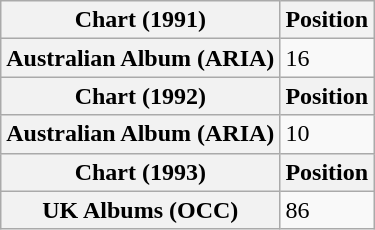<table class="wikitable plainrowheaders">
<tr>
<th scope="col">Chart (1991)</th>
<th scope="col">Position</th>
</tr>
<tr>
<th scope="row">Australian Album (ARIA)</th>
<td>16</td>
</tr>
<tr>
<th scope="col">Chart (1992)</th>
<th scope="col">Position</th>
</tr>
<tr>
<th scope="row">Australian Album (ARIA)</th>
<td>10</td>
</tr>
<tr>
<th scope="col">Chart (1993)</th>
<th scope="col">Position</th>
</tr>
<tr>
<th scope="row">UK Albums (OCC)</th>
<td>86</td>
</tr>
</table>
